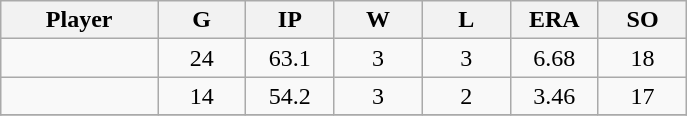<table class="wikitable sortable">
<tr>
<th bgcolor="#DDDDFF" width="16%">Player</th>
<th bgcolor="#DDDDFF" width="9%">G</th>
<th bgcolor="#DDDDFF" width="9%">IP</th>
<th bgcolor="#DDDDFF" width="9%">W</th>
<th bgcolor="#DDDDFF" width="9%">L</th>
<th bgcolor="#DDDDFF" width="9%">ERA</th>
<th bgcolor="#DDDDFF" width="9%">SO</th>
</tr>
<tr align="center">
<td></td>
<td>24</td>
<td>63.1</td>
<td>3</td>
<td>3</td>
<td>6.68</td>
<td>18</td>
</tr>
<tr align="center">
<td></td>
<td>14</td>
<td>54.2</td>
<td>3</td>
<td>2</td>
<td>3.46</td>
<td>17</td>
</tr>
<tr align="center">
</tr>
</table>
